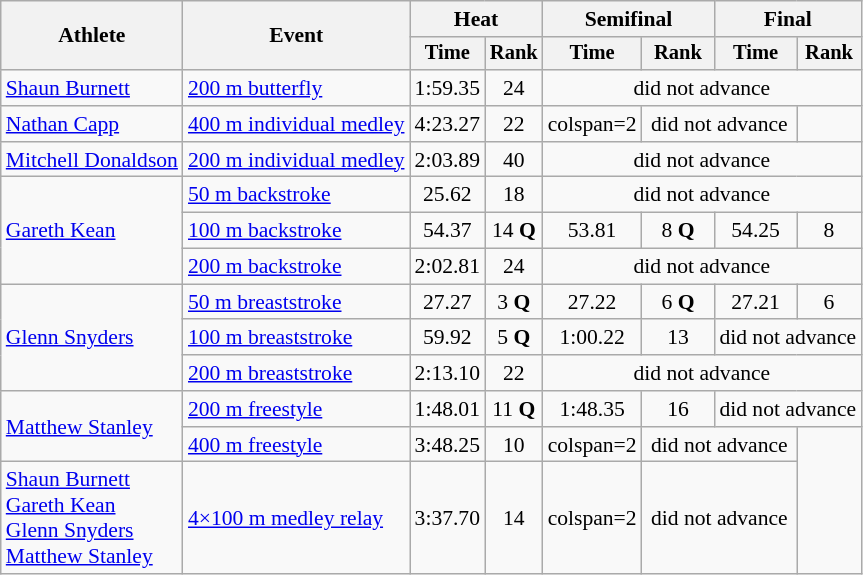<table class=wikitable style="font-size:90%">
<tr>
<th rowspan="2">Athlete</th>
<th rowspan="2">Event</th>
<th colspan="2">Heat</th>
<th colspan="2">Semifinal</th>
<th colspan="2">Final</th>
</tr>
<tr style="font-size:95%">
<th>Time</th>
<th>Rank</th>
<th>Time</th>
<th>Rank</th>
<th>Time</th>
<th>Rank</th>
</tr>
<tr align=center>
<td align=left><a href='#'>Shaun Burnett</a></td>
<td align=left><a href='#'>200 m butterfly</a></td>
<td>1:59.35</td>
<td>24</td>
<td colspan=4>did not advance</td>
</tr>
<tr align=center>
<td align=left><a href='#'>Nathan Capp</a></td>
<td align=left><a href='#'>400 m individual medley</a></td>
<td>4:23.27</td>
<td>22</td>
<td>colspan=2 </td>
<td colspan=2>did not advance</td>
</tr>
<tr align=center>
<td align=left><a href='#'>Mitchell Donaldson</a></td>
<td align=left><a href='#'>200 m individual medley</a></td>
<td>2:03.89</td>
<td>40</td>
<td colspan=4>did not advance</td>
</tr>
<tr align=center>
<td align=left rowspan=3><a href='#'>Gareth Kean</a></td>
<td align=left><a href='#'>50 m backstroke</a></td>
<td>25.62</td>
<td>18</td>
<td colspan=4>did not advance</td>
</tr>
<tr align=center>
<td align=left><a href='#'>100 m backstroke</a></td>
<td>54.37</td>
<td>14 <strong>Q</strong></td>
<td>53.81</td>
<td>8 <strong>Q</strong></td>
<td>54.25</td>
<td>8</td>
</tr>
<tr align=center>
<td align=left><a href='#'>200 m backstroke</a></td>
<td>2:02.81</td>
<td>24</td>
<td colspan=4>did not advance</td>
</tr>
<tr align=center>
<td align=left rowspan=3><a href='#'>Glenn Snyders</a></td>
<td align=left><a href='#'>50 m breaststroke</a></td>
<td>27.27</td>
<td>3 <strong>Q</strong></td>
<td>27.22</td>
<td>6 <strong>Q</strong></td>
<td>27.21</td>
<td>6</td>
</tr>
<tr align=center>
<td align=left><a href='#'>100 m breaststroke</a></td>
<td>59.92</td>
<td>5 <strong>Q</strong></td>
<td>1:00.22</td>
<td>13</td>
<td colspan=2>did not advance</td>
</tr>
<tr align=center>
<td align=left><a href='#'>200 m breaststroke</a></td>
<td>2:13.10</td>
<td>22</td>
<td colspan=4>did not advance</td>
</tr>
<tr align=center>
<td align=left rowspan=2><a href='#'>Matthew Stanley</a></td>
<td align=left><a href='#'>200 m freestyle</a></td>
<td>1:48.01</td>
<td>11 <strong>Q</strong></td>
<td>1:48.35</td>
<td>16</td>
<td colspan=2>did not advance</td>
</tr>
<tr align=center>
<td align=left><a href='#'>400 m freestyle</a></td>
<td>3:48.25</td>
<td>10</td>
<td>colspan=2 </td>
<td colspan=2>did not advance</td>
</tr>
<tr align=center>
<td align=left><a href='#'>Shaun Burnett</a><br><a href='#'>Gareth Kean</a><br><a href='#'>Glenn Snyders</a><br><a href='#'>Matthew Stanley</a></td>
<td align=left><a href='#'>4×100 m medley relay</a></td>
<td>3:37.70</td>
<td>14</td>
<td>colspan=2 </td>
<td colspan=2>did not advance</td>
</tr>
</table>
